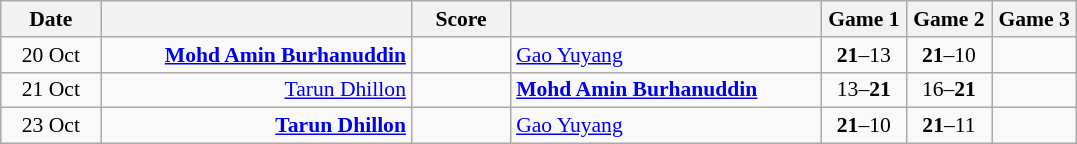<table class="wikitable" style="text-align:center; font-size:90% ">
<tr>
<th width="60">Date</th>
<th align="right" width="200"></th>
<th width="60">Score</th>
<th align="left" width="200"></th>
<th width="50">Game 1</th>
<th width="50">Game 2</th>
<th width="50">Game 3</th>
</tr>
<tr>
<td>20 Oct</td>
<td align="right"><strong><a href='#'>Mohd Amin Burhanuddin</a> </strong></td>
<td align="center"></td>
<td align="left"> <a href='#'>Gao Yuyang</a></td>
<td><strong>21</strong>–13</td>
<td><strong>21</strong>–10</td>
<td></td>
</tr>
<tr>
<td>21 Oct</td>
<td align="right"><a href='#'>Tarun Dhillon</a> </td>
<td align="center"></td>
<td align="left"><strong> <a href='#'>Mohd Amin Burhanuddin</a></strong></td>
<td>13–<strong>21</strong></td>
<td>16–<strong>21</strong></td>
<td></td>
</tr>
<tr>
<td>23 Oct</td>
<td align="right"><strong><a href='#'>Tarun Dhillon</a> </strong></td>
<td align="center"></td>
<td align="left"> <a href='#'>Gao Yuyang</a></td>
<td><strong>21</strong>–10</td>
<td><strong>21</strong>–11</td>
<td></td>
</tr>
</table>
